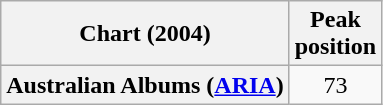<table class="wikitable plainrowheaders">
<tr>
<th scope="col">Chart (2004)</th>
<th scope="col">Peak<br>position</th>
</tr>
<tr>
<th scope="row">Australian Albums (<a href='#'>ARIA</a>)</th>
<td style="text-align:center;">73</td>
</tr>
</table>
